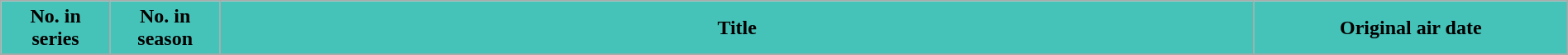<table class="wikitable plainrowheaders" style="width:100%;">
<tr>
<th scope="col" style="background-color: #45C3B8; color: #000000;" width=7%>No. in<br>series</th>
<th scope="col" style="background-color: #45C3B8; color: #000000;" width=7%>No. in<br>season</th>
<th scope="col" style="background-color: #45C3B8; color: #000000;">Title</th>
<th scope="col" style="background-color: #45C3B8; color: #000000;" width=20%>Original air date</th>
</tr>
<tr>
</tr>
</table>
